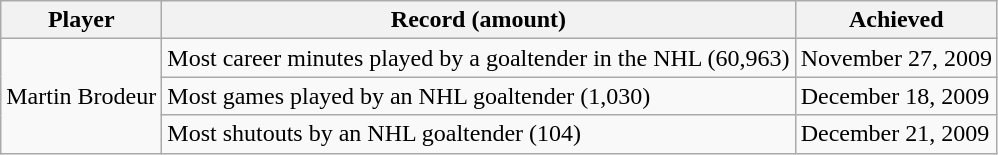<table class="wikitable">
<tr>
<th>Player</th>
<th>Record (amount)</th>
<th>Achieved</th>
</tr>
<tr>
<td rowspan="3">Martin Brodeur</td>
<td>Most career minutes played by a goaltender in the NHL (60,963)</td>
<td>November 27, 2009</td>
</tr>
<tr>
<td>Most games played by an NHL goaltender (1,030)</td>
<td>December 18, 2009</td>
</tr>
<tr>
<td>Most shutouts by an NHL goaltender (104)</td>
<td>December 21, 2009</td>
</tr>
</table>
